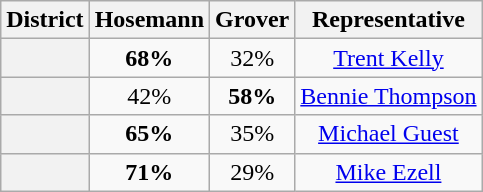<table class=wikitable>
<tr>
<th>District</th>
<th>Hosemann</th>
<th>Grover</th>
<th>Representative</th>
</tr>
<tr align=center>
<th></th>
<td><strong>68%</strong></td>
<td>32%</td>
<td><a href='#'>Trent Kelly</a></td>
</tr>
<tr align=center>
<th></th>
<td>42%</td>
<td><strong>58%</strong></td>
<td><a href='#'>Bennie Thompson</a></td>
</tr>
<tr align=center>
<th></th>
<td><strong>65%</strong></td>
<td>35%</td>
<td><a href='#'>Michael Guest</a></td>
</tr>
<tr align=center>
<th></th>
<td><strong>71%</strong></td>
<td>29%</td>
<td><a href='#'>Mike Ezell</a></td>
</tr>
</table>
